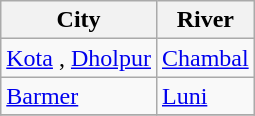<table class="wikitable sortable">
<tr>
<th>City</th>
<th>River</th>
</tr>
<tr>
<td><a href='#'>Kota</a> , <a href='#'>Dholpur</a></td>
<td><a href='#'>Chambal</a></td>
</tr>
<tr>
<td><a href='#'>Barmer</a></td>
<td><a href='#'>Luni</a></td>
</tr>
<tr>
</tr>
</table>
